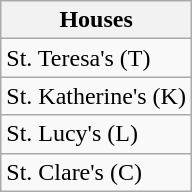<table class="wikitable">
<tr Houses>
<th>Houses</th>
</tr>
<tr>
<td><span>St. Teresa's (T)</span></td>
</tr>
<tr>
<td><span>St. Katherine's (K) </span></td>
</tr>
<tr>
<td><span>St. Lucy's (L)</span></td>
</tr>
<tr>
<td><span>St. Clare's (C)</span></td>
</tr>
</table>
